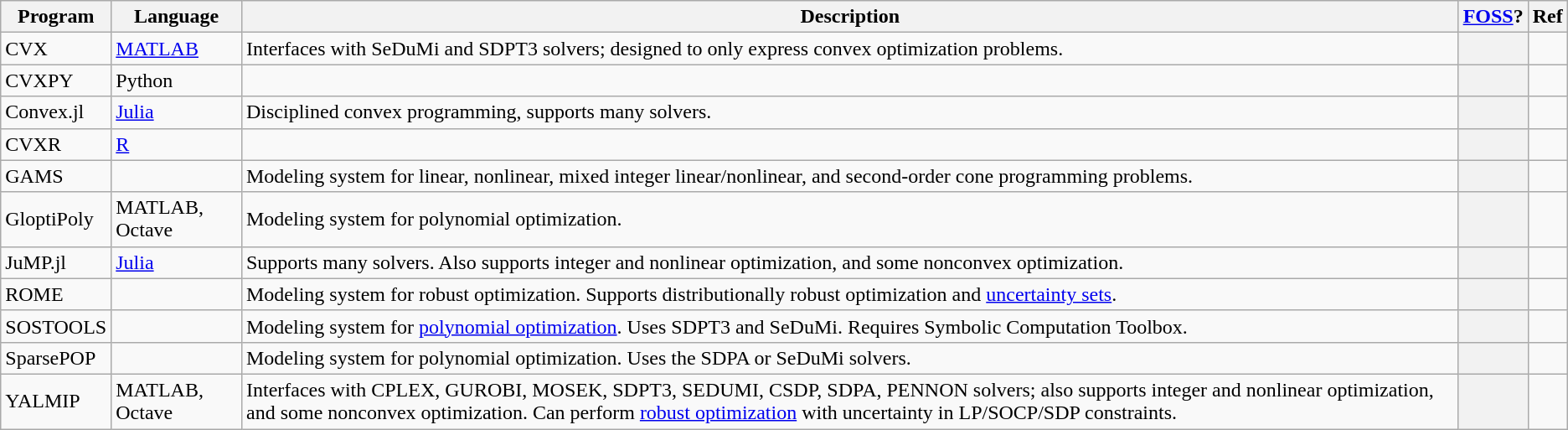<table class="wikitable sortable">
<tr>
<th>Program</th>
<th>Language</th>
<th>Description</th>
<th><a href='#'>FOSS</a>?</th>
<th>Ref</th>
</tr>
<tr>
<td>CVX</td>
<td><a href='#'>MATLAB</a></td>
<td>Interfaces with SeDuMi and SDPT3 solvers; designed to only express convex optimization problems.</td>
<th></th>
<td></td>
</tr>
<tr>
<td>CVXPY</td>
<td>Python</td>
<td></td>
<th></th>
<td></td>
</tr>
<tr>
<td>Convex.jl</td>
<td><a href='#'>Julia</a></td>
<td>Disciplined convex programming, supports many solvers.</td>
<th></th>
<td></td>
</tr>
<tr>
<td>CVXR</td>
<td><a href='#'>R</a></td>
<td></td>
<th></th>
<td></td>
</tr>
<tr>
<td>GAMS</td>
<td></td>
<td>Modeling system for linear, nonlinear, mixed integer linear/nonlinear, and second-order cone programming problems.</td>
<th></th>
<td></td>
</tr>
<tr>
<td>GloptiPoly</td>
<td>MATLAB,<br>Octave</td>
<td>Modeling system for polynomial optimization.</td>
<th></th>
<td></td>
</tr>
<tr>
<td>JuMP.jl</td>
<td><a href='#'>Julia</a></td>
<td>Supports many solvers. Also supports integer and nonlinear optimization, and some nonconvex optimization.</td>
<th></th>
<td></td>
</tr>
<tr>
<td>ROME</td>
<td></td>
<td>Modeling system for robust optimization. Supports distributionally robust optimization and <a href='#'>uncertainty sets</a>.</td>
<th></th>
<td></td>
</tr>
<tr>
<td>SOSTOOLS</td>
<td></td>
<td>Modeling system for <a href='#'>polynomial optimization</a>. Uses SDPT3 and SeDuMi. Requires Symbolic Computation Toolbox.</td>
<th></th>
<td></td>
</tr>
<tr>
<td>SparsePOP</td>
<td></td>
<td>Modeling system for polynomial optimization. Uses the SDPA or SeDuMi solvers.</td>
<th></th>
<td></td>
</tr>
<tr>
<td>YALMIP</td>
<td>MATLAB, Octave</td>
<td>Interfaces with CPLEX, GUROBI, MOSEK, SDPT3, SEDUMI, CSDP, SDPA, PENNON solvers; also supports integer and nonlinear optimization, and some nonconvex optimization. Can perform <a href='#'>robust optimization</a> with uncertainty in LP/SOCP/SDP constraints.</td>
<th></th>
<td></td>
</tr>
</table>
